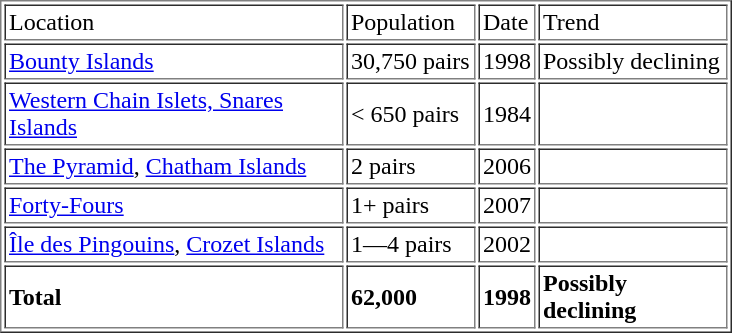<table align="right" border="1" cellpadding="2">
<tr>
<td width="220pt">Location</td>
<td width="80pt">Population</td>
<td width="25pt">Date</td>
<td width="120pt">Trend</td>
</tr>
<tr>
<td><a href='#'>Bounty Islands</a></td>
<td>30,750 pairs</td>
<td>1998</td>
<td>Possibly declining</td>
</tr>
<tr>
<td><a href='#'>Western Chain Islets, Snares Islands</a></td>
<td>< 650 pairs</td>
<td>1984</td>
<td></td>
</tr>
<tr>
<td><a href='#'>The Pyramid</a>, <a href='#'>Chatham Islands</a></td>
<td>2 pairs</td>
<td>2006</td>
<td></td>
</tr>
<tr>
<td><a href='#'>Forty-Fours</a></td>
<td>1+ pairs</td>
<td>2007</td>
<td></td>
</tr>
<tr>
<td><a href='#'>Île des Pingouins</a>, <a href='#'>Crozet Islands</a></td>
<td>1—4 pairs</td>
<td>2002</td>
<td></td>
</tr>
<tr>
<td><strong>Total</strong></td>
<td><strong>62,000</strong></td>
<td><strong>1998</strong></td>
<td><strong>Possibly declining</strong></td>
</tr>
</table>
